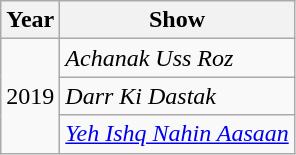<table class="wikitable">
<tr>
<th>Year</th>
<th>Show</th>
</tr>
<tr>
<td rowspan="3">2019</td>
<td><em>Achanak Uss Roz</em></td>
</tr>
<tr>
<td><em>Darr Ki Dastak</em></td>
</tr>
<tr>
<td><em><a href='#'>Yeh Ishq Nahin Aasaan</a></em></td>
</tr>
</table>
